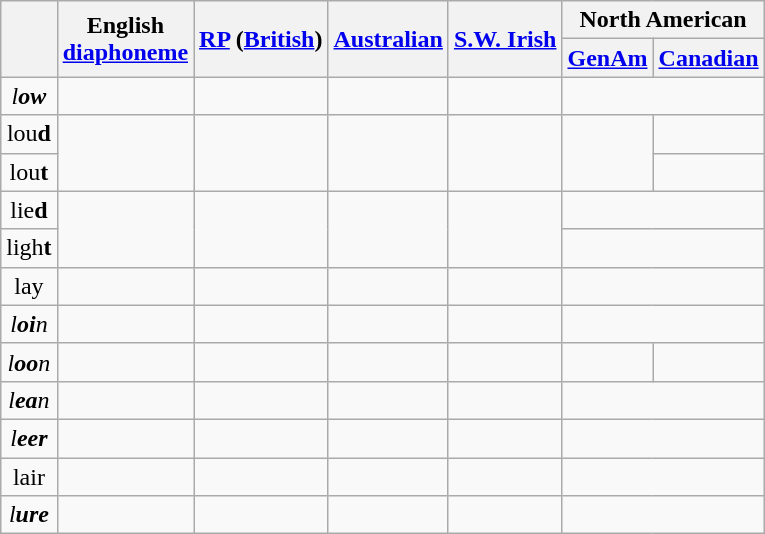<table class="wikitable">
<tr>
<th rowspan="2"></th>
<th rowspan="2">English<br><a href='#'>diaphoneme</a></th>
<th rowspan="2"><a href='#'>RP</a> (<a href='#'>British</a>)</th>
<th rowspan="2"><a href='#'>Australian</a></th>
<th rowspan="2"><a href='#'>S.W. Irish</a></th>
<th colspan="2">North American</th>
</tr>
<tr>
<th><a href='#'>GenAm</a></th>
<th><a href='#'>Canadian</a></th>
</tr>
<tr align="center">
<td><em>l<strong>ow<strong><em></td>
<td></td>
<td></td>
<td></td>
<td></td>
<td colspan="2"></td>
</tr>
<tr align="center">
<td></em>l</strong>ou<strong>d<em></td>
<td rowspan="2"></td>
<td rowspan="2"></td>
<td rowspan="2"></td>
<td rowspan="2"></td>
<td rowspan="2"></td>
<td></td>
</tr>
<tr align="center">
<td></em>l</strong>ou<strong>t<em></td>
<td></td>
</tr>
<tr align="center">
<td></em>l</strong>ie<strong>d<em></td>
<td rowspan="2"></td>
<td rowspan="2"></td>
<td rowspan="2"></td>
<td rowspan="2"></td>
<td colspan="2"></td>
</tr>
<tr align="center">
<td></em>l</strong>igh<strong>t<em></td>
<td colspan="2"></td>
</tr>
<tr align="center">
<td></em>l</strong>ay</em></strong></td>
<td></td>
<td></td>
<td></td>
<td></td>
<td colspan="2"></td>
</tr>
<tr align="center">
<td><em>l<strong>oi</strong>n</em></td>
<td></td>
<td></td>
<td></td>
<td></td>
<td colspan="2"></td>
</tr>
<tr align="center">
<td><em>l<strong>oo</strong>n</em></td>
<td></td>
<td></td>
<td></td>
<td></td>
<td></td>
<td></td>
</tr>
<tr align="center">
<td><em>l<strong>ea</strong>n</em></td>
<td></td>
<td></td>
<td></td>
<td></td>
<td colspan="2"></td>
</tr>
<tr align="center">
<td><em>l<strong>eer<strong><em></td>
<td></td>
<td></td>
<td></td>
<td></td>
<td colspan="2"></td>
</tr>
<tr align="center">
<td></em>l</strong>air</em></strong></td>
<td></td>
<td></td>
<td></td>
<td></td>
<td colspan="2"></td>
</tr>
<tr align="center">
<td><em>l<strong>ure<strong><em></td>
<td></td>
<td></td>
<td></td>
<td></td>
<td colspan="2"></td>
</tr>
</table>
